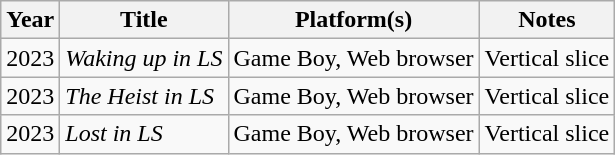<table class="wikitable">
<tr>
<th>Year</th>
<th>Title</th>
<th>Platform(s)</th>
<th>Notes</th>
</tr>
<tr>
<td>2023</td>
<td><em>Waking up in LS</em></td>
<td>Game Boy, Web browser</td>
<td>Vertical slice</td>
</tr>
<tr>
<td>2023</td>
<td><em>The Heist in LS</em></td>
<td>Game Boy, Web browser</td>
<td>Vertical slice</td>
</tr>
<tr>
<td>2023</td>
<td><em>Lost in LS</em></td>
<td>Game Boy, Web browser</td>
<td>Vertical slice</td>
</tr>
</table>
